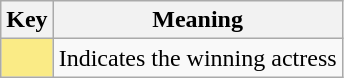<table class="wikitable">
<tr>
<th scope="col" width=%>Key</th>
<th scope="col" width=%>Meaning</th>
</tr>
<tr>
<td style="background:#FAEB86; text-align:center"></td>
<td>Indicates the winning actress</td>
</tr>
</table>
